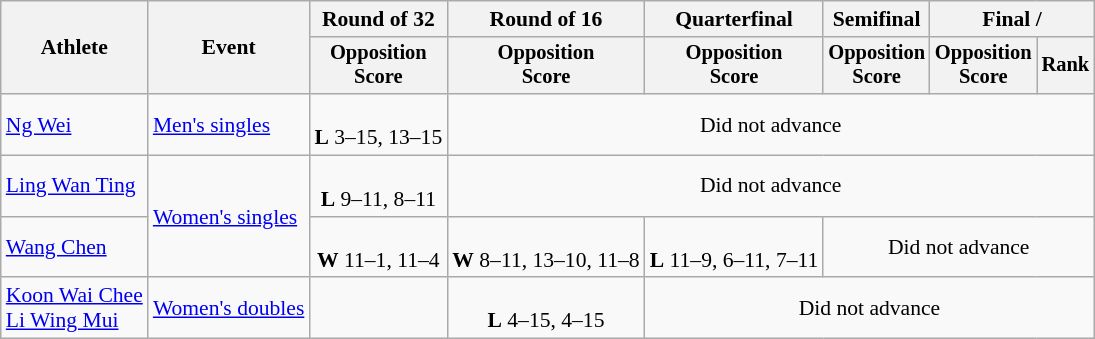<table class=wikitable style="font-size:90%">
<tr>
<th rowspan="2">Athlete</th>
<th rowspan="2">Event</th>
<th>Round of 32</th>
<th>Round of 16</th>
<th>Quarterfinal</th>
<th>Semifinal</th>
<th colspan=2>Final / </th>
</tr>
<tr style="font-size:95%">
<th>Opposition<br>Score</th>
<th>Opposition<br>Score</th>
<th>Opposition<br>Score</th>
<th>Opposition<br>Score</th>
<th>Opposition<br>Score</th>
<th>Rank</th>
</tr>
<tr align=center>
<td align=left><a href='#'>Ng Wei</a></td>
<td align=left><a href='#'>Men's singles</a></td>
<td><br><strong>L</strong> 3–15, 13–15</td>
<td colspan=5>Did not advance</td>
</tr>
<tr align=center>
<td align=left><a href='#'>Ling Wan Ting</a></td>
<td align=left rowspan=2><a href='#'>Women's singles</a></td>
<td><br><strong>L</strong> 9–11, 8–11</td>
<td colspan=5>Did not advance</td>
</tr>
<tr align=center>
<td align=left><a href='#'>Wang Chen</a></td>
<td><br><strong>W</strong> 11–1, 11–4</td>
<td><br><strong>W</strong> 8–11, 13–10, 11–8</td>
<td><br><strong>L</strong> 11–9, 6–11, 7–11</td>
<td colspan=3>Did not advance</td>
</tr>
<tr align=center>
<td align=left><a href='#'>Koon Wai Chee</a><br><a href='#'>Li Wing Mui</a></td>
<td align=left><a href='#'>Women's doubles</a></td>
<td></td>
<td><br><strong>L</strong> 4–15, 4–15</td>
<td colspan=4>Did not advance</td>
</tr>
</table>
